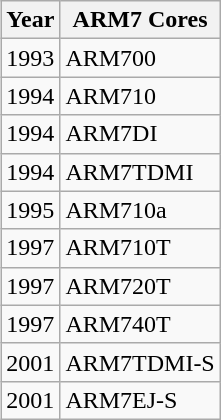<table class="wikitable" border="1" style="float:right; margin-left:9px;">
<tr>
<th>Year</th>
<th>ARM7 Cores</th>
</tr>
<tr>
<td>1993</td>
<td>ARM700</td>
</tr>
<tr>
<td>1994</td>
<td>ARM710</td>
</tr>
<tr>
<td>1994</td>
<td>ARM7DI</td>
</tr>
<tr>
<td>1994</td>
<td>ARM7TDMI</td>
</tr>
<tr>
<td>1995</td>
<td>ARM710a</td>
</tr>
<tr>
<td>1997</td>
<td>ARM710T</td>
</tr>
<tr>
<td>1997</td>
<td>ARM720T</td>
</tr>
<tr>
<td>1997</td>
<td>ARM740T</td>
</tr>
<tr>
<td>2001</td>
<td>ARM7TDMI-S</td>
</tr>
<tr>
<td>2001</td>
<td>ARM7EJ-S</td>
</tr>
</table>
